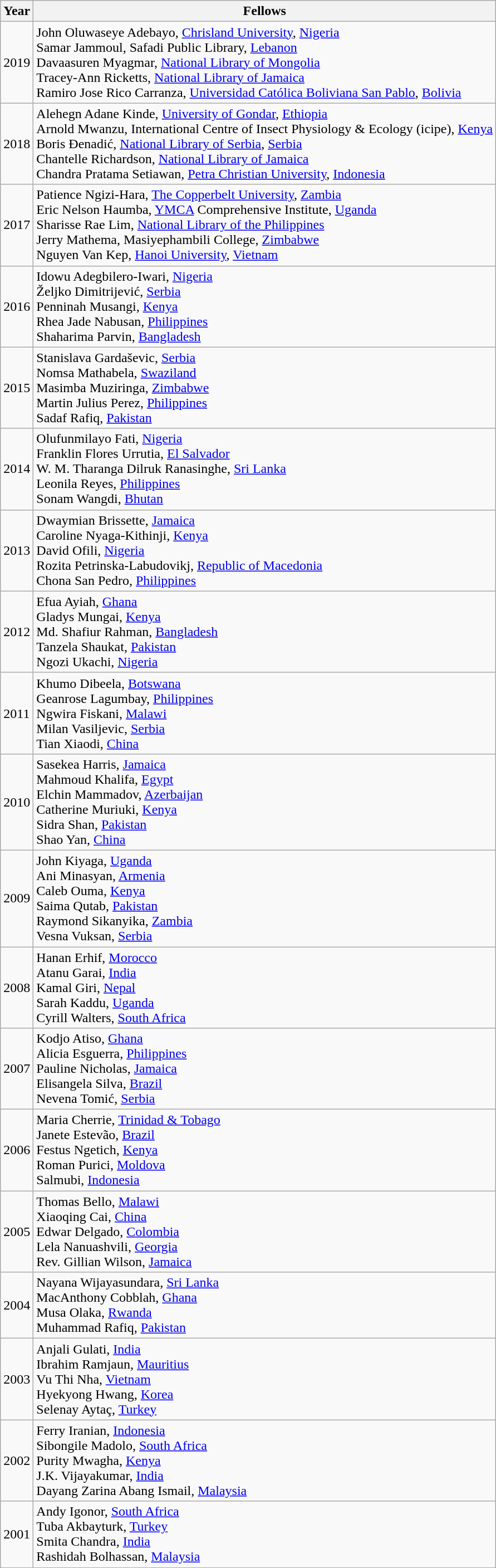<table class="wikitable mw-collapsible">
<tr>
<th>Year</th>
<th>Fellows</th>
</tr>
<tr>
<td>2019</td>
<td>John Oluwaseye Adebayo, <a href='#'>Chrisland University</a>, <a href='#'>Nigeria</a><br>Samar Jammoul, Safadi Public Library, <a href='#'>Lebanon</a><br>Davaasuren Myagmar, <a href='#'>National Library of Mongolia</a><br>Tracey-Ann Ricketts, <a href='#'>National Library of Jamaica</a><br>Ramiro Jose Rico Carranza, <a href='#'>Universidad Católica Boliviana San Pablo</a>, <a href='#'>Bolivia</a></td>
</tr>
<tr>
<td>2018</td>
<td>Alehegn Adane Kinde, <a href='#'>University of Gondar</a>, <a href='#'>Ethiopia</a><br>Arnold Mwanzu, International Centre of Insect Physiology & Ecology (icipe), <a href='#'>Kenya</a><br>Boris Đenadić, <a href='#'>National Library of Serbia</a>, <a href='#'>Serbia</a><br>Chantelle Richardson, <a href='#'>National Library of Jamaica</a><br>Chandra Pratama Setiawan, <a href='#'>Petra Christian University</a>, <a href='#'>Indonesia</a></td>
</tr>
<tr>
<td>2017</td>
<td>Patience Ngizi-Hara, <a href='#'>The Copperbelt University</a>, <a href='#'>Zambia</a><br>Eric Nelson Haumba, <a href='#'>YMCA</a> Comprehensive Institute, <a href='#'>Uganda</a><br>Sharisse Rae Lim, <a href='#'>National Library of the Philippines</a><br>Jerry Mathema, Masiyephambili College, <a href='#'>Zimbabwe</a><br>Nguyen Van Kep, <a href='#'>Hanoi University</a>, <a href='#'>Vietnam</a></td>
</tr>
<tr>
<td>2016</td>
<td>Idowu Adegbilero-Iwari, <a href='#'>Nigeria</a><br>Željko Dimitrijević, <a href='#'>Serbia</a><br>Penninah Musangi, <a href='#'>Kenya</a><br>Rhea Jade Nabusan, <a href='#'>Philippines</a><br>Shaharima Parvin, <a href='#'>Bangladesh</a></td>
</tr>
<tr>
<td>2015</td>
<td>Stanislava Gardaševic, <a href='#'>Serbia</a><br>Nomsa Mathabela, <a href='#'>Swaziland</a><br>Masimba Muziringa, <a href='#'>Zimbabwe</a><br>Martin Julius Perez, <a href='#'>Philippines</a><br>Sadaf Rafiq, <a href='#'>Pakistan</a></td>
</tr>
<tr>
<td>2014</td>
<td>Olufunmilayo Fati, <a href='#'>Nigeria</a><br>Franklin Flores Urrutia, <a href='#'>El Salvador</a><br>W. M. Tharanga Dilruk Ranasinghe, <a href='#'>Sri Lanka</a><br>Leonila Reyes, <a href='#'>Philippines</a><br>Sonam Wangdi, <a href='#'>Bhutan</a></td>
</tr>
<tr>
<td>2013</td>
<td>Dwaymian Brissette, <a href='#'>Jamaica</a><br>Caroline Nyaga-Kithinji, <a href='#'>Kenya</a><br>David Ofili, <a href='#'>Nigeria</a><br>Rozita Petrinska-Labudovikj, <a href='#'>Republic of Macedonia</a><br>Chona San Pedro, <a href='#'>Philippines</a></td>
</tr>
<tr>
<td>2012</td>
<td>Efua Ayiah, <a href='#'>Ghana</a><br>Gladys Mungai, <a href='#'>Kenya</a><br>Md. Shafiur Rahman, <a href='#'>Bangladesh</a><br>Tanzela Shaukat, <a href='#'>Pakistan</a><br>Ngozi Ukachi, <a href='#'>Nigeria</a></td>
</tr>
<tr>
<td>2011</td>
<td>Khumo Dibeela, <a href='#'>Botswana</a><br>Geanrose Lagumbay, <a href='#'>Philippines</a><br>Ngwira Fiskani, <a href='#'>Malawi</a><br>Milan Vasiljevic, <a href='#'>Serbia</a><br>Tian Xiaodi, <a href='#'>China</a></td>
</tr>
<tr>
<td>2010</td>
<td>Sasekea Harris, <a href='#'>Jamaica</a><br>Mahmoud Khalifa, <a href='#'>Egypt</a><br>Elchin Mammadov, <a href='#'>Azerbaijan</a><br>Catherine Muriuki, <a href='#'>Kenya</a><br>Sidra Shan, <a href='#'>Pakistan</a><br>Shao Yan, <a href='#'>China</a></td>
</tr>
<tr>
<td>2009</td>
<td>John Kiyaga, <a href='#'>Uganda</a><br>Ani Minasyan, <a href='#'>Armenia</a><br>Caleb Ouma, <a href='#'>Kenya</a><br>Saima Qutab, <a href='#'>Pakistan</a><br>Raymond Sikanyika, <a href='#'>Zambia</a><br>Vesna Vuksan, <a href='#'>Serbia</a></td>
</tr>
<tr>
<td>2008</td>
<td>Hanan Erhif, <a href='#'>Morocco</a><br>Atanu Garai, <a href='#'>India</a><br>Kamal Giri, <a href='#'>Nepal</a><br>Sarah Kaddu, <a href='#'>Uganda</a><br>Cyrill Walters, <a href='#'>South Africa</a></td>
</tr>
<tr>
<td>2007</td>
<td>Kodjo Atiso, <a href='#'>Ghana</a><br>Alicia Esguerra, <a href='#'>Philippines</a><br>Pauline Nicholas, <a href='#'>Jamaica</a><br>Elisangela Silva, <a href='#'>Brazil</a><br>Nevena Tomić, <a href='#'>Serbia</a></td>
</tr>
<tr>
<td>2006</td>
<td>Maria Cherrie, <a href='#'>Trinidad & Tobago</a><br>Janete Estevão, <a href='#'>Brazil</a><br>Festus Ngetich, <a href='#'>Kenya</a><br>Roman Purici, <a href='#'>Moldova</a><br>Salmubi, <a href='#'>Indonesia</a></td>
</tr>
<tr>
<td>2005</td>
<td>Thomas Bello, <a href='#'>Malawi</a><br>Xiaoqing Cai, <a href='#'>China</a><br>Edwar Delgado, <a href='#'>Colombia</a><br>Lela Nanuashvili, <a href='#'>Georgia</a><br>Rev. Gillian Wilson, <a href='#'>Jamaica</a></td>
</tr>
<tr>
<td>2004</td>
<td>Nayana Wijayasundara, <a href='#'>Sri Lanka</a><br>MacAnthony Cobblah, <a href='#'>Ghana</a><br>Musa Olaka, <a href='#'>Rwanda</a><br>Muhammad Rafiq, <a href='#'>Pakistan</a></td>
</tr>
<tr>
<td>2003</td>
<td>Anjali Gulati, <a href='#'>India</a><br>Ibrahim Ramjaun, <a href='#'>Mauritius</a><br>Vu Thi Nha, <a href='#'>Vietnam</a><br>Hyekyong Hwang, <a href='#'>Korea</a><br>Selenay Aytaç, <a href='#'>Turkey</a></td>
</tr>
<tr>
<td>2002</td>
<td>Ferry Iranian, <a href='#'>Indonesia</a><br>Sibongile Madolo, <a href='#'>South Africa</a><br>Purity Mwagha, <a href='#'>Kenya</a><br>J.K. Vijayakumar, <a href='#'>India</a><br>Dayang Zarina Abang Ismail, <a href='#'>Malaysia</a></td>
</tr>
<tr>
<td>2001</td>
<td>Andy Igonor, <a href='#'>South Africa</a><br>Tuba Akbayturk, <a href='#'>Turkey</a><br>Smita Chandra, <a href='#'>India</a><br>Rashidah Bolhassan, <a href='#'>Malaysia</a></td>
</tr>
</table>
